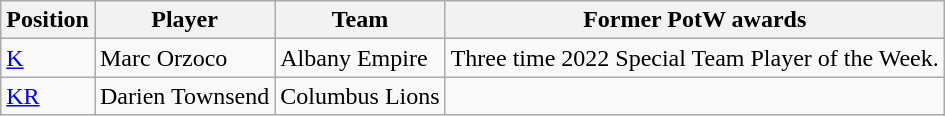<table class="wikitable">
<tr>
<th>Position</th>
<th>Player</th>
<th>Team</th>
<th>Former PotW awards</th>
</tr>
<tr>
<td><a href='#'>K</a></td>
<td>Marc Orzoco</td>
<td>Albany Empire</td>
<td>Three time 2022 Special Team Player of the Week.</td>
</tr>
<tr>
<td><a href='#'>KR</a></td>
<td>Darien Townsend</td>
<td>Columbus Lions</td>
<td></td>
</tr>
</table>
